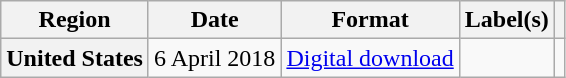<table class="wikitable plainrowheaders">
<tr>
<th scope="col">Region</th>
<th scope="col">Date</th>
<th scope="col">Format</th>
<th scope="col">Label(s)</th>
<th scope="col"></th>
</tr>
<tr>
<th scope="row">United States</th>
<td>6 April 2018</td>
<td><a href='#'>Digital download</a></td>
<td></td>
<td></td>
</tr>
</table>
